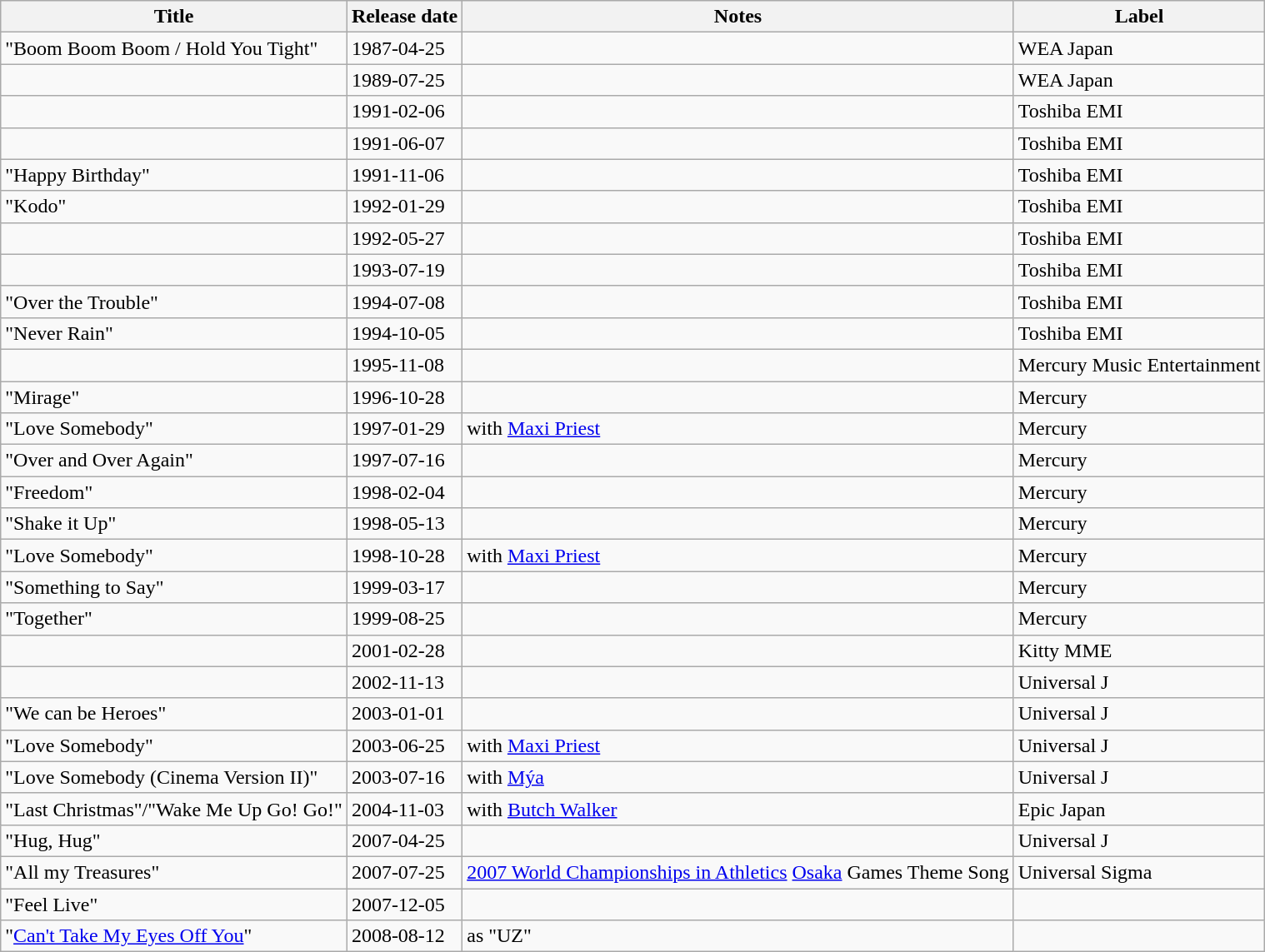<table class="wikitable">
<tr>
<th>Title</th>
<th>Release date</th>
<th>Notes</th>
<th>Label</th>
</tr>
<tr>
<td>"Boom Boom Boom / Hold You Tight"</td>
<td>1987-04-25</td>
<td></td>
<td>WEA Japan</td>
</tr>
<tr>
<td></td>
<td>1989-07-25</td>
<td></td>
<td>WEA Japan</td>
</tr>
<tr>
<td></td>
<td>1991-02-06</td>
<td></td>
<td>Toshiba EMI</td>
</tr>
<tr>
<td></td>
<td>1991-06-07</td>
<td></td>
<td>Toshiba EMI</td>
</tr>
<tr>
<td>"Happy Birthday"</td>
<td>1991-11-06</td>
<td></td>
<td>Toshiba EMI</td>
</tr>
<tr>
<td>"Kodo"</td>
<td>1992-01-29</td>
<td></td>
<td>Toshiba EMI</td>
</tr>
<tr>
<td></td>
<td>1992-05-27</td>
<td></td>
<td>Toshiba EMI</td>
</tr>
<tr>
<td></td>
<td>1993-07-19</td>
<td></td>
<td>Toshiba EMI</td>
</tr>
<tr>
<td>"Over the Trouble"</td>
<td>1994-07-08</td>
<td></td>
<td>Toshiba EMI</td>
</tr>
<tr>
<td>"Never Rain"</td>
<td>1994-10-05</td>
<td></td>
<td>Toshiba EMI</td>
</tr>
<tr>
<td></td>
<td>1995-11-08</td>
<td></td>
<td>Mercury Music Entertainment</td>
</tr>
<tr>
<td>"Mirage"</td>
<td>1996-10-28</td>
<td></td>
<td>Mercury</td>
</tr>
<tr>
<td>"Love Somebody"</td>
<td>1997-01-29</td>
<td>with <a href='#'>Maxi Priest</a></td>
<td>Mercury</td>
</tr>
<tr>
<td>"Over and Over Again"</td>
<td>1997-07-16</td>
<td></td>
<td>Mercury</td>
</tr>
<tr>
<td>"Freedom"</td>
<td>1998-02-04</td>
<td></td>
<td>Mercury</td>
</tr>
<tr>
<td>"Shake it Up"</td>
<td>1998-05-13</td>
<td></td>
<td>Mercury</td>
</tr>
<tr>
<td>"Love Somebody"</td>
<td>1998-10-28</td>
<td>with <a href='#'>Maxi Priest</a></td>
<td>Mercury</td>
</tr>
<tr>
<td>"Something to Say"</td>
<td>1999-03-17</td>
<td></td>
<td>Mercury</td>
</tr>
<tr>
<td>"Together"</td>
<td>1999-08-25</td>
<td></td>
<td>Mercury</td>
</tr>
<tr>
<td></td>
<td>2001-02-28</td>
<td></td>
<td>Kitty MME</td>
</tr>
<tr>
<td></td>
<td>2002-11-13</td>
<td></td>
<td>Universal J</td>
</tr>
<tr>
<td>"We can be Heroes"</td>
<td>2003-01-01</td>
<td></td>
<td>Universal J</td>
</tr>
<tr>
<td>"Love Somebody"</td>
<td>2003-06-25</td>
<td>with <a href='#'>Maxi Priest</a></td>
<td>Universal J</td>
</tr>
<tr>
<td>"Love Somebody (Cinema Version II)"</td>
<td>2003-07-16</td>
<td>with <a href='#'>Mýa</a></td>
<td>Universal J</td>
</tr>
<tr>
<td>"Last Christmas"/"Wake Me Up Go! Go!"</td>
<td>2004-11-03</td>
<td>with <a href='#'>Butch Walker</a></td>
<td>Epic Japan</td>
</tr>
<tr>
<td>"Hug, Hug"</td>
<td>2007-04-25</td>
<td></td>
<td>Universal J</td>
</tr>
<tr>
<td>"All my Treasures"</td>
<td>2007-07-25</td>
<td><a href='#'>2007 World Championships in Athletics</a> <a href='#'>Osaka</a> Games Theme Song</td>
<td>Universal Sigma</td>
</tr>
<tr>
<td>"Feel Live"</td>
<td>2007-12-05</td>
<td></td>
<td></td>
</tr>
<tr>
<td>"<a href='#'>Can't Take My Eyes Off You</a>"</td>
<td>2008-08-12</td>
<td>as "UZ"</td>
<td></td>
</tr>
</table>
